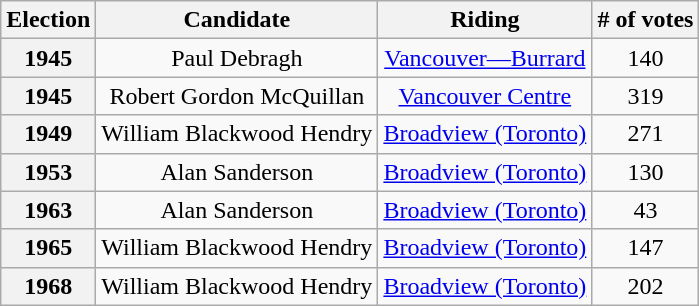<table class="wikitable" style="text-align:center;">
<tr>
<th>Election</th>
<th>Candidate</th>
<th>Riding</th>
<th># of votes</th>
</tr>
<tr>
<th>1945</th>
<td>Paul Debragh</td>
<td><a href='#'>Vancouver—Burrard</a></td>
<td>140</td>
</tr>
<tr>
<th>1945</th>
<td>Robert Gordon  McQuillan</td>
<td><a href='#'>Vancouver Centre</a></td>
<td>319</td>
</tr>
<tr>
<th>1949</th>
<td>William Blackwood Hendry</td>
<td><a href='#'>Broadview (Toronto)</a></td>
<td>271</td>
</tr>
<tr>
<th>1953</th>
<td>Alan Sanderson</td>
<td><a href='#'>Broadview (Toronto)</a></td>
<td>130</td>
</tr>
<tr>
<th>1963</th>
<td>Alan Sanderson</td>
<td><a href='#'>Broadview (Toronto)</a></td>
<td>43</td>
</tr>
<tr>
<th>1965</th>
<td>William Blackwood Hendry</td>
<td><a href='#'>Broadview (Toronto)</a></td>
<td>147</td>
</tr>
<tr>
<th>1968</th>
<td>William Blackwood Hendry</td>
<td><a href='#'>Broadview (Toronto)</a></td>
<td>202</td>
</tr>
</table>
